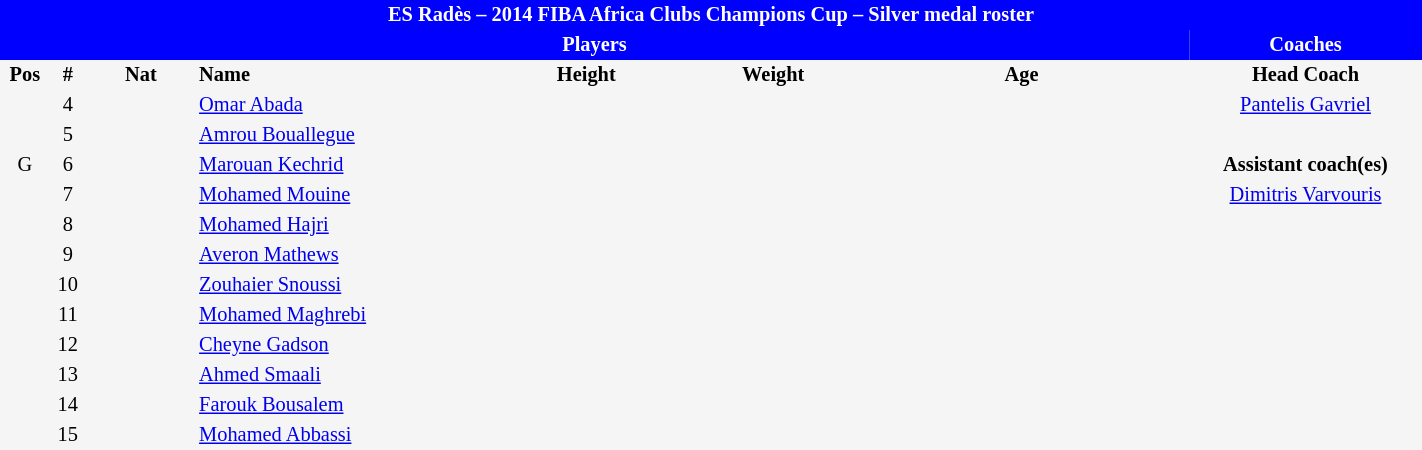<table border=0 cellpadding=2 cellspacing=0  |- bgcolor=#f5f5f5 style="text-align:center; font-size:85%;" width=75%>
<tr>
<td colspan="8" style="background: blue; color: white"><strong>ES Radès – 2014 FIBA Africa Clubs Champions Cup – Silver medal roster</strong></td>
</tr>
<tr>
<td colspan="7" style="background: blue; color: white"><strong>Players</strong></td>
<td style="background: blue; color: white"><strong>Coaches</strong></td>
</tr>
<tr style="background=#f5f5f5; color: black">
<th width=5px>Pos</th>
<th width=5px>#</th>
<th width=50px>Nat</th>
<th width=135px align=left>Name</th>
<th width=100px>Height</th>
<th width=75px>Weight</th>
<th width=160px>Age</th>
<th width=110px>Head Coach</th>
</tr>
<tr>
<td></td>
<td>4</td>
<td></td>
<td align=left><a href='#'>Omar Abada</a></td>
<td><span></span></td>
<td></td>
<td><span></span></td>
<td> <a href='#'>Pantelis Gavriel</a></td>
</tr>
<tr>
<td></td>
<td>5</td>
<td></td>
<td align=left><a href='#'>Amrou Bouallegue</a></td>
<td></td>
<td></td>
<td><span></span></td>
</tr>
<tr>
<td>G</td>
<td>6</td>
<td></td>
<td align=left><a href='#'>Marouan Kechrid</a></td>
<td><span></span></td>
<td><span></span></td>
<td><span></span></td>
<td><strong>Assistant coach(es)</strong></td>
</tr>
<tr>
<td></td>
<td>7</td>
<td></td>
<td align=left><a href='#'>Mohamed Mouine</a></td>
<td></td>
<td></td>
<td><span></span></td>
<td> <a href='#'>Dimitris Varvouris</a></td>
</tr>
<tr>
<td></td>
<td>8</td>
<td></td>
<td align=left><a href='#'>Mohamed Hajri</a></td>
<td></td>
<td></td>
<td><span></span></td>
</tr>
<tr>
<td></td>
<td>9</td>
<td></td>
<td align=left><a href='#'>Averon Mathews</a></td>
<td></td>
<td></td>
<td><span></span></td>
</tr>
<tr>
<td></td>
<td>10</td>
<td></td>
<td align=left><a href='#'>Zouhaier Snoussi</a></td>
<td></td>
<td></td>
<td><span></span></td>
</tr>
<tr>
<td></td>
<td>11</td>
<td></td>
<td align=left><a href='#'>Mohamed Maghrebi</a></td>
<td><span></span></td>
<td></td>
<td><span></span></td>
</tr>
<tr>
<td></td>
<td>12</td>
<td></td>
<td align=left><a href='#'>Cheyne Gadson</a></td>
<td><span></span></td>
<td><span></span></td>
<td><span></span></td>
</tr>
<tr>
<td></td>
<td>13</td>
<td></td>
<td align=left><a href='#'>Ahmed Smaali</a></td>
<td></td>
<td></td>
<td><span></span></td>
</tr>
<tr>
<td></td>
<td>14</td>
<td></td>
<td align=left><a href='#'>Farouk Bousalem</a></td>
<td></td>
<td></td>
<td><span></span></td>
</tr>
<tr>
<td></td>
<td>15</td>
<td></td>
<td align=left><a href='#'>Mohamed Abbassi</a></td>
<td></td>
<td></td>
<td><span></span></td>
</tr>
</table>
